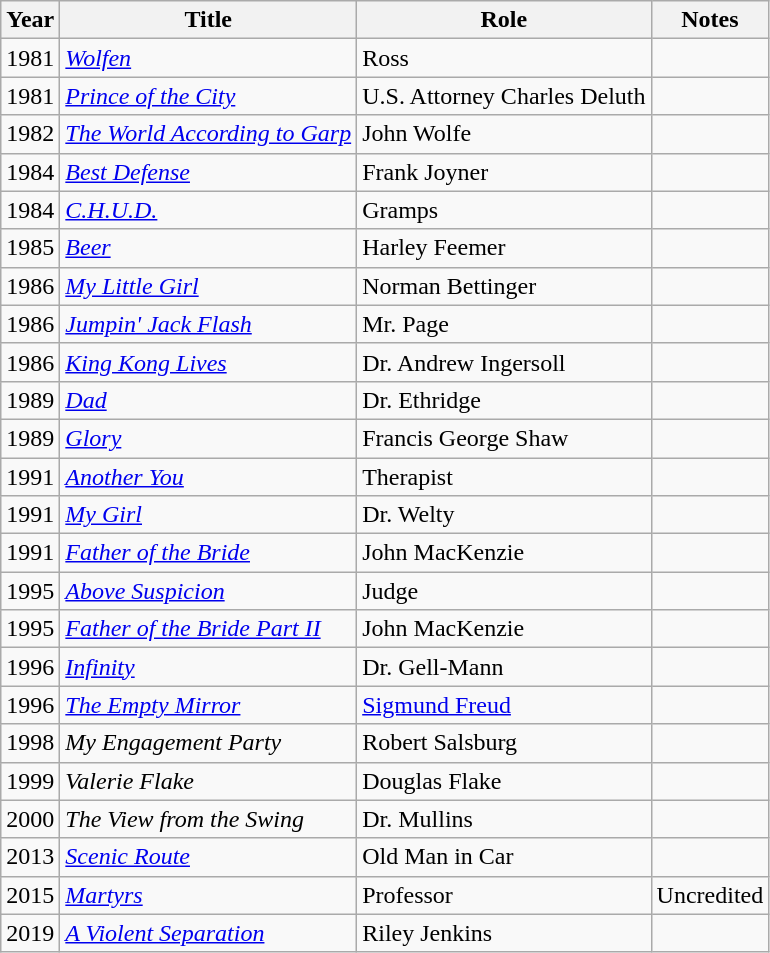<table class="wikitable sortable">
<tr>
<th>Year</th>
<th>Title</th>
<th>Role</th>
<th>Notes</th>
</tr>
<tr>
<td>1981</td>
<td><a href='#'><em>Wolfen</em></a></td>
<td>Ross</td>
<td></td>
</tr>
<tr>
<td>1981</td>
<td><em><a href='#'>Prince of the City</a></em></td>
<td>U.S. Attorney Charles Deluth</td>
<td></td>
</tr>
<tr>
<td>1982</td>
<td><a href='#'><em>The World According to Garp</em></a></td>
<td>John Wolfe</td>
<td></td>
</tr>
<tr>
<td>1984</td>
<td><em><a href='#'>Best Defense</a></em></td>
<td>Frank Joyner</td>
<td></td>
</tr>
<tr>
<td>1984</td>
<td><em><a href='#'>C.H.U.D.</a></em></td>
<td>Gramps</td>
<td></td>
</tr>
<tr>
<td>1985</td>
<td><a href='#'><em>Beer</em></a></td>
<td>Harley Feemer</td>
<td></td>
</tr>
<tr>
<td>1986</td>
<td><em><a href='#'>My Little Girl</a></em></td>
<td>Norman Bettinger</td>
<td></td>
</tr>
<tr>
<td>1986</td>
<td><a href='#'><em>Jumpin' Jack Flash</em></a></td>
<td>Mr. Page</td>
<td></td>
</tr>
<tr>
<td>1986</td>
<td><em><a href='#'>King Kong Lives</a></em></td>
<td>Dr. Andrew Ingersoll</td>
<td></td>
</tr>
<tr>
<td>1989</td>
<td><a href='#'><em>Dad</em></a></td>
<td>Dr. Ethridge</td>
<td></td>
</tr>
<tr>
<td>1989</td>
<td><a href='#'><em>Glory</em></a></td>
<td>Francis George Shaw</td>
<td></td>
</tr>
<tr>
<td>1991</td>
<td><em><a href='#'>Another You</a></em></td>
<td>Therapist</td>
<td></td>
</tr>
<tr>
<td>1991</td>
<td><a href='#'><em>My Girl</em></a></td>
<td>Dr. Welty</td>
<td></td>
</tr>
<tr>
<td>1991</td>
<td><a href='#'><em>Father of the Bride</em></a></td>
<td>John MacKenzie</td>
<td></td>
</tr>
<tr>
<td>1995</td>
<td><a href='#'><em>Above Suspicion</em></a></td>
<td>Judge</td>
<td></td>
</tr>
<tr>
<td>1995</td>
<td><em><a href='#'>Father of the Bride Part II</a></em></td>
<td>John MacKenzie</td>
<td></td>
</tr>
<tr>
<td>1996</td>
<td><a href='#'><em>Infinity</em></a></td>
<td>Dr. Gell-Mann</td>
<td></td>
</tr>
<tr>
<td>1996</td>
<td><em><a href='#'>The Empty Mirror</a></em></td>
<td><a href='#'>Sigmund Freud</a></td>
<td></td>
</tr>
<tr>
<td>1998</td>
<td><em>My Engagement Party</em></td>
<td>Robert Salsburg</td>
<td></td>
</tr>
<tr>
<td>1999</td>
<td><em>Valerie Flake</em></td>
<td>Douglas Flake</td>
<td></td>
</tr>
<tr>
<td>2000</td>
<td><em>The View from the Swing</em></td>
<td>Dr. Mullins</td>
<td></td>
</tr>
<tr>
<td>2013</td>
<td><a href='#'><em>Scenic Route</em></a></td>
<td>Old Man in Car</td>
<td></td>
</tr>
<tr>
<td>2015</td>
<td><a href='#'><em>Martyrs</em></a></td>
<td>Professor</td>
<td>Uncredited</td>
</tr>
<tr>
<td>2019</td>
<td><em><a href='#'>A Violent Separation</a></em></td>
<td>Riley Jenkins</td>
<td></td>
</tr>
</table>
